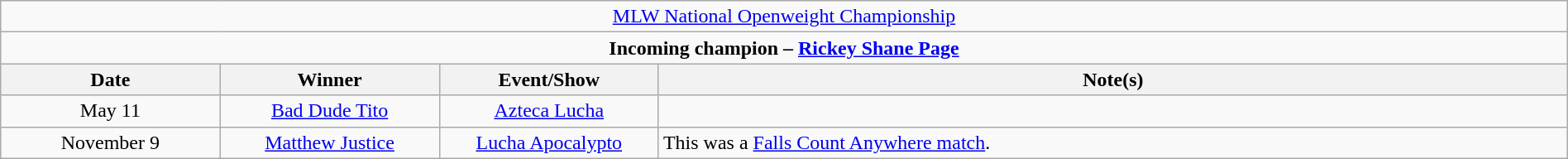<table class="wikitable" style="text-align:center; width:100%;">
<tr>
<td colspan="4" style="text-align: center;"><a href='#'>MLW National Openweight Championship</a></td>
</tr>
<tr>
<td colspan="4" style="text-align: center;"><strong>Incoming champion – <a href='#'>Rickey Shane Page</a></strong></td>
</tr>
<tr>
<th width=14%>Date</th>
<th width=14%>Winner</th>
<th width=14%>Event/Show</th>
<th width=58%>Note(s)</th>
</tr>
<tr>
<td>May 11</td>
<td><a href='#'>Bad Dude Tito</a></td>
<td><a href='#'>Azteca Lucha</a></td>
<td></td>
</tr>
<tr>
<td>November 9</td>
<td><a href='#'>Matthew Justice</a></td>
<td><a href='#'>Lucha Apocalypto</a></td>
<td align=left>This was a <a href='#'>Falls Count Anywhere match</a>.</td>
</tr>
</table>
